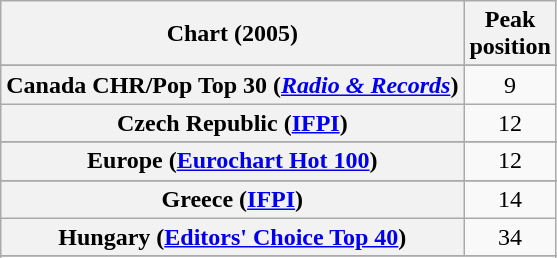<table class="wikitable sortable plainrowheaders" style="text-align:center">
<tr>
<th scope="col">Chart (2005)</th>
<th scope="col">Peak<br>position</th>
</tr>
<tr>
</tr>
<tr>
</tr>
<tr>
</tr>
<tr>
</tr>
<tr>
</tr>
<tr>
<th scope="row">Canada CHR/Pop Top 30 (<em><a href='#'>Radio & Records</a></em>)</th>
<td>9</td>
</tr>
<tr>
<th scope="row">Czech Republic (<a href='#'>IFPI</a>)</th>
<td>12</td>
</tr>
<tr>
</tr>
<tr>
<th scope="row">Europe (<a href='#'>Eurochart Hot 100</a>)</th>
<td>12</td>
</tr>
<tr>
</tr>
<tr>
</tr>
<tr>
<th scope="row">Greece (<a href='#'>IFPI</a>)</th>
<td>14</td>
</tr>
<tr>
<th scope="row">Hungary (<a href='#'>Editors' Choice Top 40</a>)</th>
<td>34</td>
</tr>
<tr>
</tr>
<tr>
</tr>
<tr>
</tr>
<tr>
</tr>
<tr>
</tr>
<tr>
</tr>
<tr>
</tr>
<tr>
</tr>
<tr>
</tr>
<tr>
</tr>
<tr>
</tr>
<tr>
</tr>
<tr>
</tr>
<tr>
</tr>
</table>
